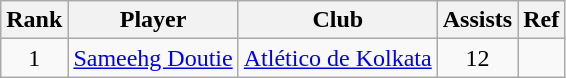<table class="wikitable" style="text-align:center">
<tr>
<th>Rank</th>
<th>Player</th>
<th>Club</th>
<th>Assists</th>
<th>Ref</th>
</tr>
<tr>
<td>1</td>
<td> <a href='#'>Sameehg Doutie</a></td>
<td><a href='#'>Atlético de Kolkata</a></td>
<td align=center>12</td>
<td></td>
</tr>
</table>
